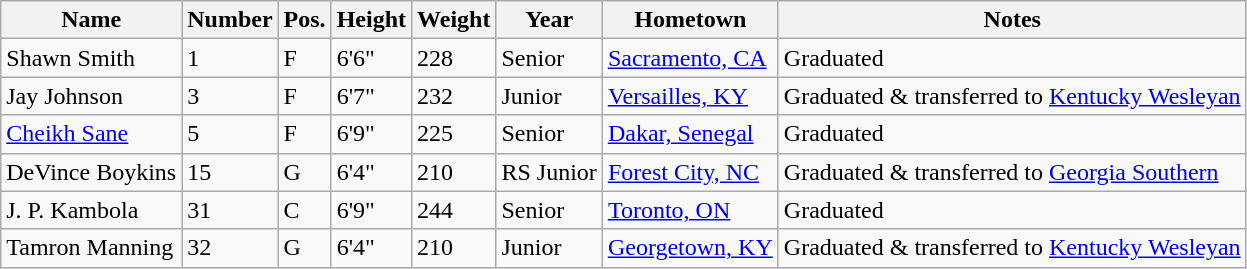<table class="wikitable sortable" border="1">
<tr>
<th>Name</th>
<th>Number</th>
<th>Pos.</th>
<th>Height</th>
<th>Weight</th>
<th>Year</th>
<th>Hometown</th>
<th class="unsortable">Notes</th>
</tr>
<tr>
<td>Shawn Smith</td>
<td>1</td>
<td>F</td>
<td>6'6"</td>
<td>228</td>
<td>Senior</td>
<td><a href='#'>Sacramento, CA</a></td>
<td>Graduated</td>
</tr>
<tr>
<td>Jay Johnson</td>
<td>3</td>
<td>F</td>
<td>6'7"</td>
<td>232</td>
<td>Junior</td>
<td><a href='#'>Versailles, KY</a></td>
<td>Graduated & transferred to <a href='#'>Kentucky Wesleyan</a></td>
</tr>
<tr>
<td><a href='#'>Cheikh Sane</a></td>
<td>5</td>
<td>F</td>
<td>6'9"</td>
<td>225</td>
<td>Senior</td>
<td><a href='#'>Dakar, Senegal</a></td>
<td>Graduated</td>
</tr>
<tr>
<td>DeVince Boykins</td>
<td>15</td>
<td>G</td>
<td>6'4"</td>
<td>210</td>
<td>RS Junior</td>
<td><a href='#'>Forest City, NC</a></td>
<td>Graduated & transferred to <a href='#'>Georgia Southern</a></td>
</tr>
<tr>
<td>J. P. Kambola</td>
<td>31</td>
<td>C</td>
<td>6'9"</td>
<td>244</td>
<td>Senior</td>
<td><a href='#'>Toronto, ON</a></td>
<td>Graduated</td>
</tr>
<tr>
<td>Tamron Manning</td>
<td>32</td>
<td>G</td>
<td>6'4"</td>
<td>210</td>
<td>Junior</td>
<td><a href='#'>Georgetown, KY</a></td>
<td>Graduated & transferred to <a href='#'>Kentucky Wesleyan</a></td>
</tr>
</table>
